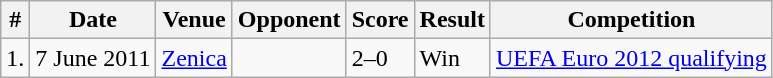<table class="wikitable">
<tr>
<th>#</th>
<th>Date</th>
<th>Venue</th>
<th>Opponent</th>
<th>Score</th>
<th>Result</th>
<th>Competition</th>
</tr>
<tr>
<td>1.</td>
<td>7 June 2011</td>
<td><a href='#'>Zenica</a></td>
<td></td>
<td>2–0</td>
<td>Win</td>
<td><a href='#'>UEFA Euro 2012 qualifying</a></td>
</tr>
</table>
